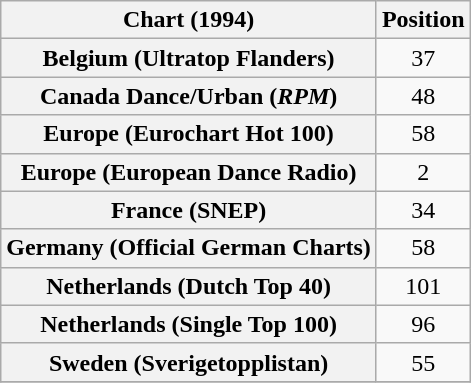<table class="wikitable sortable plainrowheaders" style="text-align:center">
<tr>
<th scope="col">Chart (1994)</th>
<th scope="col">Position</th>
</tr>
<tr>
<th scope="row">Belgium (Ultratop Flanders)</th>
<td>37</td>
</tr>
<tr>
<th scope="row">Canada Dance/Urban (<em>RPM</em>)</th>
<td>48</td>
</tr>
<tr>
<th scope="row">Europe (Eurochart Hot 100)</th>
<td>58</td>
</tr>
<tr>
<th scope="row">Europe (European Dance Radio)</th>
<td>2</td>
</tr>
<tr>
<th scope="row">France (SNEP)</th>
<td>34</td>
</tr>
<tr>
<th scope="row">Germany (Official German Charts)</th>
<td>58</td>
</tr>
<tr>
<th scope="row">Netherlands (Dutch Top 40)</th>
<td>101</td>
</tr>
<tr>
<th scope="row">Netherlands (Single Top 100)</th>
<td>96</td>
</tr>
<tr>
<th scope="row">Sweden (Sverigetopplistan)</th>
<td>55</td>
</tr>
<tr>
</tr>
</table>
